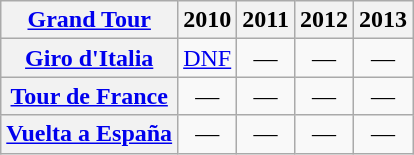<table class="wikitable plainrowheaders">
<tr>
<th scope="col"><a href='#'>Grand Tour</a></th>
<th scope="col">2010</th>
<th scope="col">2011</th>
<th scope="col">2012</th>
<th scope="col">2013</th>
</tr>
<tr style="text-align:center;">
<th scope="row"> <a href='#'>Giro d'Italia</a></th>
<td style="text-align:center;"><a href='#'>DNF</a></td>
<td>—</td>
<td>—</td>
<td>—</td>
</tr>
<tr style="text-align:center;">
<th scope="row"> <a href='#'>Tour de France</a></th>
<td>—</td>
<td>—</td>
<td>—</td>
<td>—</td>
</tr>
<tr style="text-align:center;">
<th scope="row"> <a href='#'>Vuelta a España</a></th>
<td>—</td>
<td>—</td>
<td>—</td>
<td>—</td>
</tr>
</table>
